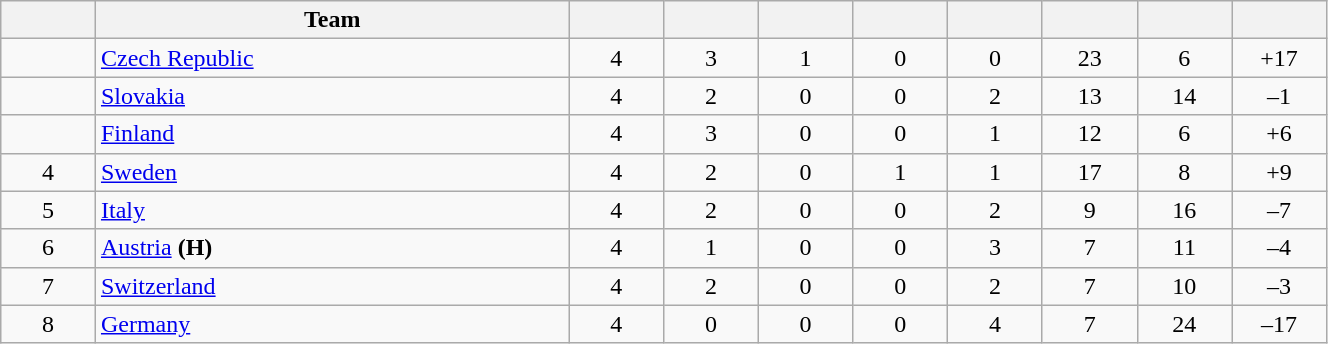<table class="wikitable" width="70%" style="text-align:center;">
<tr>
<th width="5%"></th>
<th width="25%">Team</th>
<th width="5%"></th>
<th width="5%"></th>
<th width="5%"></th>
<th width="5%"></th>
<th width="5%"></th>
<th width="5%"></th>
<th width="5%"></th>
<th width="5%"></th>
</tr>
<tr>
<td></td>
<td align="left"> <a href='#'>Czech Republic</a></td>
<td>4</td>
<td>3</td>
<td>1</td>
<td>0</td>
<td>0</td>
<td>23</td>
<td>6</td>
<td>+17</td>
</tr>
<tr>
<td></td>
<td align="left"> <a href='#'>Slovakia</a></td>
<td>4</td>
<td>2</td>
<td>0</td>
<td>0</td>
<td>2</td>
<td>13</td>
<td>14</td>
<td>–1</td>
</tr>
<tr>
<td></td>
<td align="left"> <a href='#'>Finland</a></td>
<td>4</td>
<td>3</td>
<td>0</td>
<td>0</td>
<td>1</td>
<td>12</td>
<td>6</td>
<td>+6</td>
</tr>
<tr>
<td>4</td>
<td align="left"> <a href='#'>Sweden</a></td>
<td>4</td>
<td>2</td>
<td>0</td>
<td>1</td>
<td>1</td>
<td>17</td>
<td>8</td>
<td>+9</td>
</tr>
<tr>
<td>5</td>
<td align="left"> <a href='#'>Italy</a></td>
<td>4</td>
<td>2</td>
<td>0</td>
<td>0</td>
<td>2</td>
<td>9</td>
<td>16</td>
<td>–7</td>
</tr>
<tr>
<td>6</td>
<td align="left"> <a href='#'>Austria</a> <strong>(H)</strong></td>
<td>4</td>
<td>1</td>
<td>0</td>
<td>0</td>
<td>3</td>
<td>7</td>
<td>11</td>
<td>–4</td>
</tr>
<tr>
<td>7</td>
<td align="left"> <a href='#'>Switzerland</a></td>
<td>4</td>
<td>2</td>
<td>0</td>
<td>0</td>
<td>2</td>
<td>7</td>
<td>10</td>
<td>–3</td>
</tr>
<tr>
<td>8</td>
<td align="left"> <a href='#'>Germany</a></td>
<td>4</td>
<td>0</td>
<td>0</td>
<td>0</td>
<td>4</td>
<td>7</td>
<td>24</td>
<td>–17</td>
</tr>
</table>
